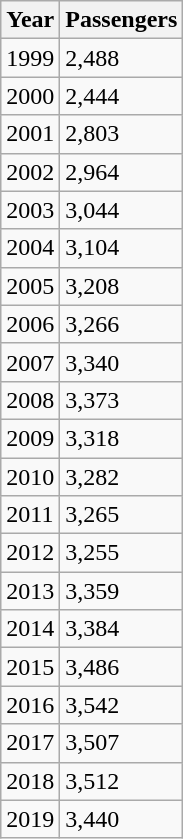<table class="wikitable">
<tr>
<th>Year</th>
<th>Passengers</th>
</tr>
<tr>
<td>1999</td>
<td>2,488</td>
</tr>
<tr>
<td>2000</td>
<td>2,444</td>
</tr>
<tr>
<td>2001</td>
<td>2,803</td>
</tr>
<tr>
<td>2002</td>
<td>2,964</td>
</tr>
<tr>
<td>2003</td>
<td>3,044</td>
</tr>
<tr>
<td>2004</td>
<td>3,104</td>
</tr>
<tr>
<td>2005</td>
<td>3,208</td>
</tr>
<tr>
<td>2006</td>
<td>3,266</td>
</tr>
<tr>
<td>2007</td>
<td>3,340</td>
</tr>
<tr>
<td>2008</td>
<td>3,373</td>
</tr>
<tr>
<td>2009</td>
<td>3,318</td>
</tr>
<tr>
<td>2010</td>
<td>3,282</td>
</tr>
<tr>
<td>2011</td>
<td>3,265</td>
</tr>
<tr>
<td>2012</td>
<td>3,255</td>
</tr>
<tr>
<td>2013</td>
<td>3,359</td>
</tr>
<tr>
<td>2014</td>
<td>3,384</td>
</tr>
<tr>
<td>2015</td>
<td>3,486</td>
</tr>
<tr>
<td>2016</td>
<td>3,542</td>
</tr>
<tr>
<td>2017</td>
<td>3,507</td>
</tr>
<tr>
<td>2018</td>
<td>3,512</td>
</tr>
<tr>
<td>2019</td>
<td>3,440</td>
</tr>
</table>
